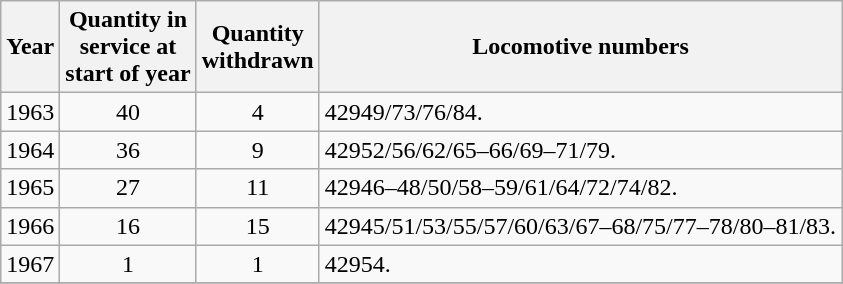<table class=wikitable style=text-align:center>
<tr>
<th>Year</th>
<th>Quantity in<br>service at<br>start of year</th>
<th>Quantity<br>withdrawn</th>
<th>Locomotive numbers</th>
</tr>
<tr>
<td>1963</td>
<td>40</td>
<td>4</td>
<td align=left>42949/73/76/84.</td>
</tr>
<tr>
<td>1964</td>
<td>36</td>
<td>9</td>
<td align=left>42952/56/62/65–66/69–71/79.</td>
</tr>
<tr>
<td>1965</td>
<td>27</td>
<td>11</td>
<td align=left>42946–48/50/58–59/61/64/72/74/82.</td>
</tr>
<tr>
<td>1966</td>
<td>16</td>
<td>15</td>
<td align=left>42945/51/53/55/57/60/63/67–68/75/77–78/80–81/83.</td>
</tr>
<tr>
<td>1967</td>
<td>1</td>
<td>1</td>
<td align=left>42954.</td>
</tr>
<tr>
</tr>
</table>
